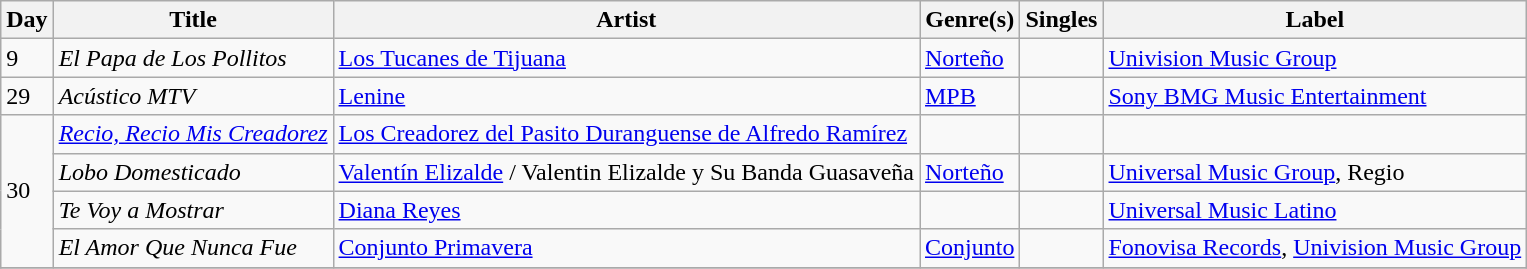<table class="wikitable sortable" style="text-align: left;">
<tr>
<th>Day</th>
<th>Title</th>
<th>Artist</th>
<th>Genre(s)</th>
<th>Singles</th>
<th>Label</th>
</tr>
<tr>
<td>9</td>
<td><em>El Papa de Los Pollitos</em></td>
<td><a href='#'>Los Tucanes de Tijuana</a></td>
<td><a href='#'>Norteño</a></td>
<td></td>
<td><a href='#'>Univision Music Group</a></td>
</tr>
<tr>
<td>29</td>
<td><em>Acústico MTV</em></td>
<td><a href='#'>Lenine</a></td>
<td><a href='#'>MPB</a></td>
<td></td>
<td><a href='#'>Sony BMG Music Entertainment</a></td>
</tr>
<tr>
<td rowspan="4">30</td>
<td><em><a href='#'>Recio, Recio Mis Creadorez</a></em></td>
<td><a href='#'>Los Creadorez del Pasito Duranguense de Alfredo Ramírez</a></td>
<td></td>
<td></td>
<td></td>
</tr>
<tr>
<td><em>Lobo Domesticado</em></td>
<td><a href='#'>Valentín Elizalde</a> / Valentin Elizalde y Su Banda Guasaveña</td>
<td><a href='#'>Norteño</a></td>
<td></td>
<td><a href='#'>Universal Music Group</a>, Regio</td>
</tr>
<tr>
<td><em>Te Voy a Mostrar</em></td>
<td><a href='#'>Diana Reyes</a></td>
<td></td>
<td></td>
<td><a href='#'>Universal Music Latino</a></td>
</tr>
<tr>
<td><em>El Amor Que Nunca Fue</em></td>
<td><a href='#'>Conjunto Primavera</a></td>
<td><a href='#'>Conjunto</a></td>
<td></td>
<td><a href='#'>Fonovisa Records</a>, <a href='#'>Univision Music Group</a></td>
</tr>
<tr>
</tr>
</table>
